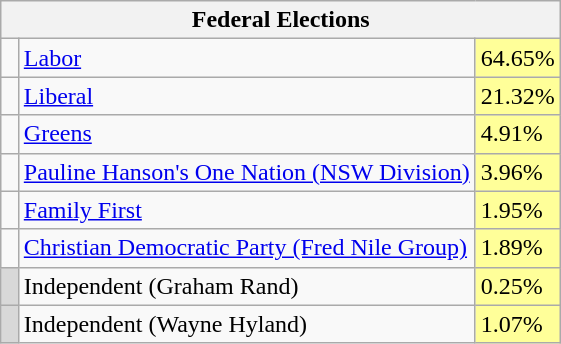<table class="wikitable" style="float:right; margin-left:1em">
<tr>
<th colspan = 3>Federal Elections </th>
</tr>
<tr>
<td> </td>
<td><a href='#'>Labor</a></td>
<td bgcolor="FFFF99">64.65%</td>
</tr>
<tr>
<td> </td>
<td><a href='#'>Liberal</a></td>
<td bgcolor="FFFF99">21.32%</td>
</tr>
<tr>
<td> </td>
<td><a href='#'>Greens</a></td>
<td bgcolor="FFFF99">4.91%</td>
</tr>
<tr>
<td> </td>
<td><a href='#'>Pauline Hanson's One Nation (NSW Division)</a></td>
<td bgcolor="FFFF99">3.96%</td>
</tr>
<tr>
<td> </td>
<td><a href='#'>Family First</a></td>
<td bgcolor="FFFF99">1.95%</td>
</tr>
<tr>
<td> </td>
<td><a href='#'>Christian Democratic Party (Fred Nile Group)</a></td>
<td bgcolor="FFFF99">1.89%</td>
</tr>
<tr>
<td bgcolor="#D8D8D8"> </td>
<td>Independent (Graham Rand)</td>
<td bgcolor="FFFF99">0.25%</td>
</tr>
<tr>
<td bgcolor="#D8D8D8"> </td>
<td>Independent (Wayne Hyland)</td>
<td bgcolor="FFFF99">1.07%</td>
</tr>
</table>
